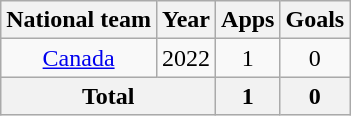<table class="wikitable" style="text-align:center">
<tr>
<th>National team</th>
<th>Year</th>
<th>Apps</th>
<th>Goals</th>
</tr>
<tr>
<td><a href='#'>Canada</a></td>
<td>2022</td>
<td>1</td>
<td>0</td>
</tr>
<tr>
<th colspan="2">Total</th>
<th>1</th>
<th>0</th>
</tr>
</table>
